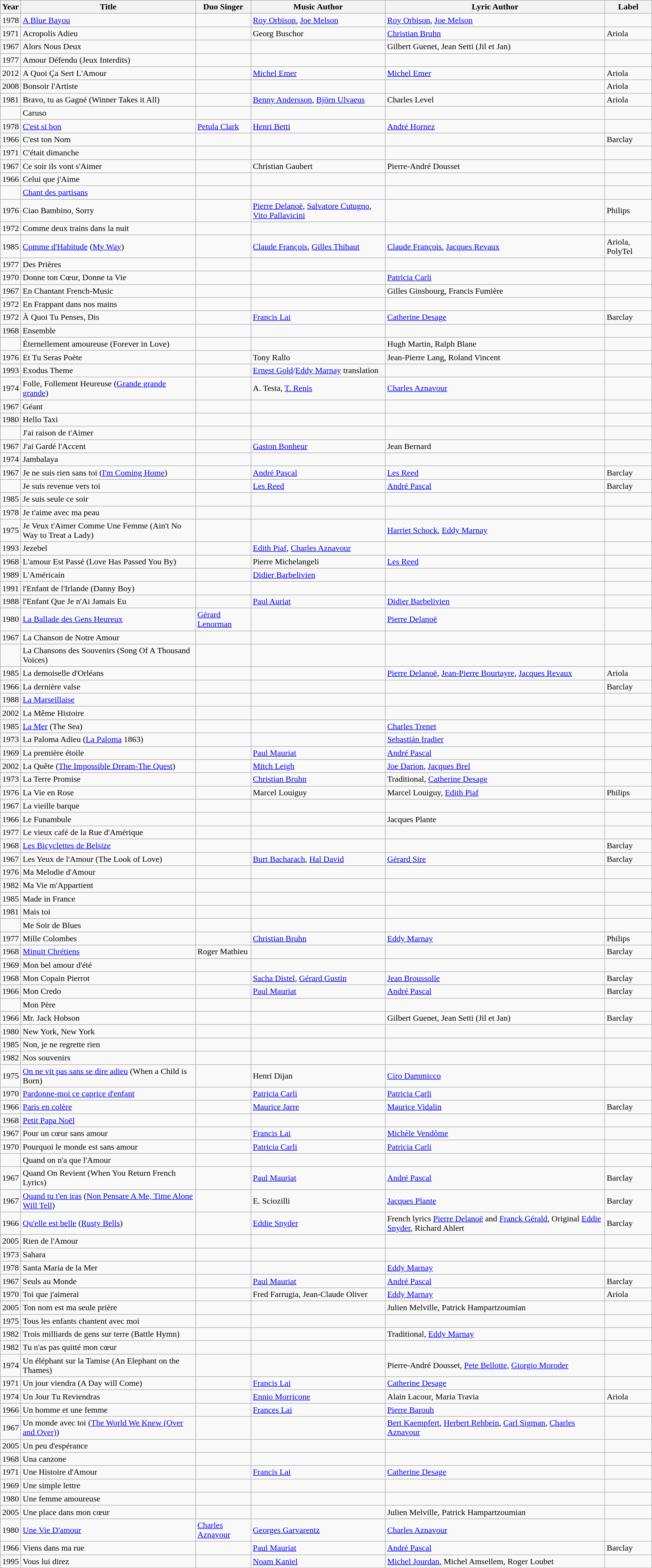<table class="wikitable sortable">
<tr>
<th>Year</th>
<th>Title</th>
<th>Duo Singer</th>
<th>Music Author</th>
<th>Lyric Author</th>
<th>Label</th>
</tr>
<tr>
<td>1978</td>
<td><a href='#'>A Blue Bayou</a></td>
<td></td>
<td><a href='#'>Roy Orbison</a>, <a href='#'>Joe Melson</a></td>
<td><a href='#'>Roy Orbison</a>, <a href='#'>Joe Melson</a></td>
<td></td>
</tr>
<tr>
<td>1971</td>
<td>Acropolis Adieu</td>
<td></td>
<td>Georg Buschor</td>
<td><a href='#'>Christian Bruhn</a></td>
<td>Ariola</td>
</tr>
<tr>
<td>1967</td>
<td>Alors Nous Deux</td>
<td></td>
<td></td>
<td>Gilbert Guenet, Jean Setti (Jil et Jan)</td>
<td></td>
</tr>
<tr>
<td>1977</td>
<td>Amour Défendu (Jeux Interdits)</td>
<td></td>
<td></td>
<td></td>
<td></td>
</tr>
<tr>
<td>2012</td>
<td>A Quoi Ça Sert L'Amour</td>
<td></td>
<td><a href='#'>Michel Emer</a></td>
<td><a href='#'>Michel Emer</a></td>
<td>Ariola</td>
</tr>
<tr>
<td>2008</td>
<td>Bonsoir l'Artiste</td>
<td></td>
<td></td>
<td></td>
<td>Ariola</td>
</tr>
<tr>
<td>1981</td>
<td>Bravo, tu as Gagné (Winner Takes it All)</td>
<td></td>
<td><a href='#'>Benny Andersson</a>, <a href='#'>Björn Ulvaeus</a></td>
<td>Charles Level</td>
<td>Ariola</td>
</tr>
<tr>
<td></td>
<td>Caruso</td>
<td></td>
<td></td>
<td></td>
<td></td>
</tr>
<tr>
<td>1978</td>
<td><a href='#'>C'est si bon</a></td>
<td><a href='#'>Petula Clark</a></td>
<td><a href='#'>Henri Betti</a></td>
<td><a href='#'>André Hornez</a></td>
<td></td>
</tr>
<tr>
<td>1966</td>
<td>C'est ton Nom</td>
<td></td>
<td></td>
<td></td>
<td>Barclay</td>
</tr>
<tr>
<td>1971</td>
<td>C'était dimanche</td>
<td></td>
<td></td>
<td></td>
<td></td>
</tr>
<tr>
<td>1967</td>
<td>Ce soir ils vont s'Aimer</td>
<td></td>
<td>Christian Gaubert</td>
<td>Pierre-André Dousset</td>
<td></td>
</tr>
<tr>
<td>1966</td>
<td>Celui que j'Aime</td>
<td></td>
<td></td>
<td></td>
<td></td>
</tr>
<tr>
<td></td>
<td><a href='#'>Chant des partisans</a></td>
<td></td>
<td></td>
<td></td>
<td></td>
</tr>
<tr>
<td>1976</td>
<td>Ciao Bambino, Sorry</td>
<td></td>
<td><a href='#'>Pierre Delanoë</a>, <a href='#'>Salvatore Cutugno</a>, <a href='#'>Vito Pallavicini</a></td>
<td></td>
<td>Philips</td>
</tr>
<tr>
<td>1972</td>
<td>Comme deux trains dans la nuit</td>
<td></td>
<td></td>
<td></td>
<td></td>
</tr>
<tr>
<td>1985</td>
<td><a href='#'>Comme d'Habitude</a> (<a href='#'>My Way</a>)</td>
<td></td>
<td><a href='#'>Claude François</a>, <a href='#'>Gilles Thibaut</a></td>
<td><a href='#'>Claude François</a>, <a href='#'>Jacques Revaux</a></td>
<td>Ariola, PolyTel</td>
</tr>
<tr>
<td>1977</td>
<td>Des Prières</td>
<td></td>
<td></td>
<td></td>
<td></td>
</tr>
<tr>
<td>1970</td>
<td>Donne ton Cœur, Donne ta Vie</td>
<td></td>
<td></td>
<td><a href='#'>Patricia Carli</a></td>
<td></td>
</tr>
<tr>
<td>1967</td>
<td>En Chantant French-Music</td>
<td></td>
<td></td>
<td>Gilles Ginsbourg, Francis Fumière</td>
<td></td>
</tr>
<tr>
<td>1972</td>
<td>En Frappant dans nos mains</td>
<td></td>
<td></td>
<td></td>
<td></td>
</tr>
<tr>
<td>1972</td>
<td>À Quoi Tu Penses, Dis</td>
<td></td>
<td><a href='#'>Francis Lai</a></td>
<td><a href='#'>Catherine Desage</a></td>
<td>Barclay</td>
</tr>
<tr>
<td>1968</td>
<td>Ensemble</td>
<td></td>
<td></td>
<td></td>
<td></td>
</tr>
<tr>
<td></td>
<td>Éternellement amoureuse (Forever in Love)</td>
<td></td>
<td></td>
<td>Hugh Martin, Ralph Blane</td>
<td></td>
</tr>
<tr>
<td>1976</td>
<td>Et Tu Seras Poète</td>
<td></td>
<td>Tony Rallo</td>
<td>Jean-Pierre Lang, Roland Vincent</td>
<td></td>
</tr>
<tr>
<td>1993</td>
<td>Exodus Theme</td>
<td></td>
<td><a href='#'>Ernest Gold</a>/<a href='#'>Eddy Marnay</a> translation</td>
<td></td>
<td></td>
</tr>
<tr>
<td>1974</td>
<td>Folle, Follement Heureuse (<a href='#'>Grande grande grande</a>)</td>
<td></td>
<td>A. Testa, <a href='#'>T. Renis</a></td>
<td><a href='#'>Charles Aznavour</a></td>
<td></td>
</tr>
<tr>
<td>1967</td>
<td>Géant</td>
<td></td>
<td></td>
<td></td>
<td></td>
</tr>
<tr>
<td>1980</td>
<td>Hello Taxi</td>
<td></td>
<td></td>
<td></td>
<td></td>
</tr>
<tr>
<td></td>
<td>J'ai raison de t'Aimer</td>
<td></td>
<td></td>
<td></td>
<td></td>
</tr>
<tr>
<td>1967</td>
<td>J'ai Gardé l'Accent</td>
<td></td>
<td><a href='#'>Gaston Bonheur</a></td>
<td>Jean Bernard</td>
<td></td>
</tr>
<tr>
<td>1974</td>
<td>Jambalaya</td>
<td></td>
<td></td>
<td></td>
<td></td>
</tr>
<tr>
<td>1967</td>
<td>Je ne suis rien sans toi (<a href='#'>I'm Coming Home</a>)</td>
<td></td>
<td><a href='#'>André Pascal</a></td>
<td><a href='#'>Les Reed</a></td>
<td>Barclay</td>
</tr>
<tr>
<td></td>
<td>Je suis revenue vers toi</td>
<td></td>
<td><a href='#'>Les Reed</a></td>
<td><a href='#'>André Pascal</a></td>
<td>Barclay</td>
</tr>
<tr>
<td>1985</td>
<td>Je suis seule ce soir</td>
<td></td>
<td></td>
<td></td>
<td></td>
</tr>
<tr>
<td>1978</td>
<td>Je t'aime avec ma peau</td>
<td></td>
<td></td>
<td></td>
<td></td>
</tr>
<tr>
<td>1975</td>
<td>Je Veux t'Aimer Comme Une Femme (Ain't No Way to Treat a Lady)</td>
<td></td>
<td></td>
<td><a href='#'>Harriet Schock</a>, <a href='#'>Eddy Marnay</a></td>
<td></td>
</tr>
<tr>
<td>1993</td>
<td>Jezebel</td>
<td></td>
<td><a href='#'>Edith Piaf</a>, <a href='#'>Charles Aznavour</a></td>
<td></td>
<td></td>
</tr>
<tr>
<td>1968</td>
<td>L'amour Est Passé (Love Has Passed You By)</td>
<td></td>
<td>Pierre Michelangeli</td>
<td><a href='#'>Les Reed</a></td>
<td></td>
</tr>
<tr>
<td>1989</td>
<td>L'Américain</td>
<td></td>
<td><a href='#'>Didier Barbelivien</a></td>
<td></td>
<td></td>
</tr>
<tr>
<td>1991</td>
<td>l'Enfant de l'Irlande (Danny Boy)</td>
<td></td>
<td></td>
<td></td>
<td></td>
</tr>
<tr>
<td>1988</td>
<td>l'Enfant Que Je n'Ai Jamais Eu</td>
<td></td>
<td><a href='#'>Paul Auriat</a></td>
<td><a href='#'>Didier Barbelivien</a></td>
<td></td>
</tr>
<tr>
<td>1980</td>
<td><a href='#'>La Ballade des Gens Heureux</a></td>
<td><a href='#'>Gérard Lenorman</a></td>
<td></td>
<td><a href='#'>Pierre Delanoë</a></td>
<td></td>
</tr>
<tr>
<td>1967</td>
<td>La Chanson de Notre Amour</td>
<td></td>
<td></td>
<td></td>
<td></td>
</tr>
<tr>
<td></td>
<td>La Chansons des Souvenirs (Song Of A Thousand Voices)</td>
<td></td>
<td></td>
<td></td>
<td></td>
</tr>
<tr>
<td>1985</td>
<td>La demoiselle d'Orléans</td>
<td></td>
<td></td>
<td><a href='#'>Pierre Delanoë</a>, <a href='#'>Jean-Pierre Bourtayre</a>, <a href='#'>Jacques Revaux</a></td>
<td>Ariola</td>
</tr>
<tr>
<td>1966</td>
<td>La dernière valse</td>
<td></td>
<td></td>
<td></td>
<td>Barclay</td>
</tr>
<tr>
<td>1988</td>
<td><a href='#'>La Marseillaise</a></td>
<td></td>
<td></td>
<td></td>
<td></td>
</tr>
<tr>
<td>2002</td>
<td>La Même Histoire</td>
<td></td>
<td></td>
<td></td>
<td></td>
</tr>
<tr>
<td>1985</td>
<td><a href='#'>La Mer</a> (The Sea)</td>
<td></td>
<td></td>
<td><a href='#'>Charles Trenet</a></td>
<td></td>
</tr>
<tr>
<td>1973</td>
<td>La Paloma Adieu (<a href='#'>La Paloma</a> 1863)</td>
<td></td>
<td></td>
<td><a href='#'>Sebastián Iradier</a></td>
<td></td>
</tr>
<tr>
<td>1969</td>
<td>La première étoile</td>
<td></td>
<td><a href='#'>Paul Mauriat</a></td>
<td><a href='#'>André Pascal</a></td>
<td></td>
</tr>
<tr>
<td>2002</td>
<td>La Quête (<a href='#'>The Impossible Dream-The Quest</a>)</td>
<td></td>
<td><a href='#'>Mitch Leigh</a></td>
<td><a href='#'>Joe Darion</a>, <a href='#'>Jacques Brel</a></td>
<td></td>
</tr>
<tr>
<td>1973</td>
<td>La Terre Promise</td>
<td></td>
<td><a href='#'>Christian Bruhn</a></td>
<td>Traditional, <a href='#'>Catherine Desage</a></td>
<td></td>
</tr>
<tr>
<td>1976</td>
<td>La Vie en Rose</td>
<td></td>
<td>Marcel Louiguy</td>
<td>Marcel Louiguy, <a href='#'>Edith Piaf</a></td>
<td>Philips</td>
</tr>
<tr>
<td>1967</td>
<td>La vieille barque</td>
<td></td>
<td></td>
<td></td>
<td></td>
</tr>
<tr>
<td>1966</td>
<td>Le Funambule</td>
<td></td>
<td></td>
<td>Jacques Plante</td>
<td></td>
</tr>
<tr>
<td>1977</td>
<td>Le vieux café de la Rue d'Amérique</td>
<td></td>
<td></td>
<td></td>
<td></td>
</tr>
<tr>
<td>1968</td>
<td><a href='#'>Les Bicyclettes de Belsize</a></td>
<td></td>
<td></td>
<td></td>
<td>Barclay</td>
</tr>
<tr>
<td>1967</td>
<td>Les Yeux de l'Amour (The Look of Love)</td>
<td></td>
<td><a href='#'>Burt Bacharach</a>, <a href='#'>Hal David</a></td>
<td><a href='#'>Gérard Sire</a></td>
<td>Barclay</td>
</tr>
<tr>
<td>1976</td>
<td>Ma Melodie d'Amour</td>
<td></td>
<td></td>
<td></td>
<td></td>
</tr>
<tr>
<td>1982</td>
<td>Ma Vie m'Appartient</td>
<td></td>
<td></td>
<td></td>
<td></td>
</tr>
<tr>
<td>1985</td>
<td>Made in France</td>
<td></td>
<td></td>
<td></td>
<td></td>
</tr>
<tr>
<td>1981</td>
<td>Mais toi</td>
<td></td>
<td></td>
<td></td>
<td></td>
</tr>
<tr>
<td></td>
<td>Me Soir de Blues</td>
<td></td>
<td></td>
<td></td>
<td></td>
</tr>
<tr>
<td>1977</td>
<td>Mille Colombes</td>
<td></td>
<td><a href='#'>Christian Bruhn</a></td>
<td><a href='#'>Eddy Marnay</a></td>
<td>Philips</td>
</tr>
<tr>
<td>1968</td>
<td><a href='#'>Minuit Chrétiens</a></td>
<td>Roger Mathieu</td>
<td></td>
<td></td>
<td>Barclay</td>
</tr>
<tr>
<td>1969</td>
<td>Mon bel amour d'été</td>
<td></td>
<td></td>
<td></td>
<td></td>
</tr>
<tr>
<td>1968</td>
<td>Mon Copain Pierrot</td>
<td></td>
<td><a href='#'>Sacha Distel</a>, <a href='#'>Gérard Gustin</a></td>
<td><a href='#'>Jean Broussolle</a></td>
<td>Barclay</td>
</tr>
<tr>
<td>1966</td>
<td>Mon Credo</td>
<td></td>
<td><a href='#'>Paul Mauriat</a></td>
<td><a href='#'>André Pascal</a></td>
<td>Barclay</td>
</tr>
<tr>
<td></td>
<td>Mon Père</td>
<td></td>
<td></td>
<td></td>
<td></td>
</tr>
<tr>
<td>1966</td>
<td>Mr. Jack Hobson</td>
<td></td>
<td></td>
<td>Gilbert Guenet, Jean Setti (Jil et Jan)</td>
<td>Barclay</td>
</tr>
<tr>
<td>1980</td>
<td>New York, New York</td>
<td></td>
<td></td>
<td></td>
<td></td>
</tr>
<tr>
<td>1985</td>
<td>Non, je ne regrette rien</td>
<td></td>
<td></td>
<td></td>
<td></td>
</tr>
<tr>
<td>1982</td>
<td>Nos souvenirs</td>
<td></td>
<td></td>
<td></td>
<td></td>
</tr>
<tr>
<td>1975</td>
<td><a href='#'>On ne vit pas sans se dire adieu</a> (When a Child is Born)</td>
<td></td>
<td>Henri Dijan</td>
<td><a href='#'>Ciro Dammicco</a></td>
<td></td>
</tr>
<tr>
<td>1970</td>
<td><a href='#'>Pardonne-moi ce caprice d'enfant</a></td>
<td></td>
<td><a href='#'>Patricia Carli</a></td>
<td><a href='#'>Patricia Carli</a></td>
<td></td>
</tr>
<tr>
<td>1966</td>
<td><a href='#'>Paris en colère</a></td>
<td></td>
<td><a href='#'>Maurice Jarre</a></td>
<td><a href='#'>Maurice Vidalin</a></td>
<td>Barclay</td>
</tr>
<tr>
<td>1968</td>
<td><a href='#'>Petit Papa Noël</a></td>
<td></td>
<td></td>
<td></td>
<td></td>
</tr>
<tr>
<td>1967</td>
<td>Pour un cœur sans amour</td>
<td></td>
<td><a href='#'>Francis Lai</a></td>
<td><a href='#'>Michèle Vendôme</a></td>
<td></td>
</tr>
<tr>
<td>1970</td>
<td>Pourquoi le monde est sans amour</td>
<td></td>
<td><a href='#'>Patricia Carli</a></td>
<td><a href='#'>Patricia Carli</a></td>
<td></td>
</tr>
<tr>
<td></td>
<td>Quand on n'a que l'Amour</td>
<td></td>
<td></td>
<td></td>
<td></td>
</tr>
<tr>
<td>1967</td>
<td>Quand On Revient (When You Return French Lyrics)</td>
<td></td>
<td><a href='#'>Paul Mauriat</a></td>
<td><a href='#'>André Pascal</a></td>
<td>Barclay</td>
</tr>
<tr>
<td>1967</td>
<td><a href='#'>Quand tu t'en iras</a> (<a href='#'>Non Pensare A Me, Time Alone Will Tell</a>)</td>
<td></td>
<td>E. Sciozilli</td>
<td><a href='#'>Jacques Plante</a></td>
<td>Barclay</td>
</tr>
<tr>
<td>1966</td>
<td><a href='#'>Qu'elle est belle</a> (<a href='#'>Rusty Bells</a>)</td>
<td></td>
<td><a href='#'>Eddie Snyder</a></td>
<td>French lyrics <a href='#'>Pierre Delanoë</a> and <a href='#'>Franck Gérald</a>, Original <a href='#'>Eddie Snyder</a>, Richard Ahlert</td>
<td>Barclay</td>
</tr>
<tr>
<td>2005</td>
<td>Rien de l'Amour</td>
<td></td>
<td></td>
<td></td>
<td></td>
</tr>
<tr>
<td>1973</td>
<td>Sahara</td>
<td></td>
<td></td>
<td></td>
<td></td>
</tr>
<tr>
<td>1978</td>
<td>Santa Maria de la Mer</td>
<td></td>
<td></td>
<td><a href='#'>Eddy Marnay</a></td>
<td></td>
</tr>
<tr>
<td>1967</td>
<td>Seuls au Monde</td>
<td></td>
<td><a href='#'>Paul Mauriat</a></td>
<td><a href='#'>André Pascal</a></td>
<td>Barclay</td>
</tr>
<tr>
<td>1970</td>
<td>Toi que j'aimerai</td>
<td></td>
<td>Fred Farrugia, Jean-Claude Oliver</td>
<td><a href='#'>Eddy Marnay</a></td>
<td>Ariola</td>
</tr>
<tr>
<td>2005</td>
<td>Ton nom est ma seule prière</td>
<td></td>
<td></td>
<td>Julien Melville, Patrick Hampartzoumian</td>
<td></td>
</tr>
<tr>
<td>1975</td>
<td>Tous les enfants chantent avec moi</td>
<td></td>
<td></td>
<td></td>
<td></td>
</tr>
<tr>
<td>1982</td>
<td>Trois milliards de gens sur terre (Battle Hymn)</td>
<td></td>
<td></td>
<td>Traditional, <a href='#'>Eddy Marnay</a></td>
<td></td>
</tr>
<tr>
<td>1982</td>
<td>Tu n'as pas quitté mon cœur</td>
<td></td>
<td></td>
<td></td>
<td></td>
</tr>
<tr>
<td>1974</td>
<td>Un éléphant sur la Tamise (An Elephant on the Thames)</td>
<td></td>
<td></td>
<td>Pierre-André Dousset, <a href='#'>Pete Bellotte</a>, <a href='#'>Giorgio Moroder</a></td>
<td></td>
</tr>
<tr>
<td>1971</td>
<td>Un jour viendra (A Day will Come)</td>
<td></td>
<td><a href='#'>Francis Lai</a></td>
<td><a href='#'>Catherine Desage</a></td>
<td></td>
</tr>
<tr>
<td>1974</td>
<td>Un Jour Tu Reviendras</td>
<td></td>
<td><a href='#'>Ennio Morricone</a></td>
<td>Alain Lacour, Maria Travia</td>
<td>Ariola</td>
</tr>
<tr>
<td>1966</td>
<td>Un homme et une femme</td>
<td></td>
<td><a href='#'>Frances Lai</a></td>
<td><a href='#'>Pierre Barouh</a></td>
<td></td>
</tr>
<tr>
<td>1967</td>
<td>Un monde avec toi (<a href='#'>The World We Knew (Over and Over)</a>)</td>
<td></td>
<td></td>
<td><a href='#'>Bert Kaempfert</a>, <a href='#'>Herbert Rehbein</a>, <a href='#'>Carl Sigman</a>, <a href='#'>Charles Aznavour</a></td>
<td></td>
</tr>
<tr>
<td>2005</td>
<td>Un peu d'espérance</td>
<td></td>
<td></td>
<td></td>
<td></td>
</tr>
<tr>
<td>1968</td>
<td>Una canzone</td>
<td></td>
<td></td>
<td></td>
<td></td>
</tr>
<tr>
<td>1971</td>
<td>Une Histoire d'Amour</td>
<td></td>
<td><a href='#'>Francis Lai</a></td>
<td><a href='#'>Catherine Desage</a></td>
<td></td>
</tr>
<tr>
<td>1969</td>
<td>Une simple lettre</td>
<td></td>
<td></td>
<td></td>
<td></td>
</tr>
<tr>
<td>1980</td>
<td>Une femme amoureuse</td>
<td></td>
<td></td>
<td></td>
<td></td>
</tr>
<tr>
<td>2005</td>
<td>Une place dans mon cœur</td>
<td></td>
<td></td>
<td>Julien Melville, Patrick Hampartzoumian</td>
<td></td>
</tr>
<tr>
<td>1980</td>
<td><a href='#'>Une Vie D'amour</a></td>
<td><a href='#'>Charles Aznavour</a></td>
<td><a href='#'>Georges Garvarentz</a></td>
<td><a href='#'>Charles Aznavour</a></td>
<td></td>
</tr>
<tr>
<td>1966</td>
<td>Viens dans ma rue</td>
<td></td>
<td><a href='#'>Paul Mauriat</a></td>
<td><a href='#'>André Pascal</a></td>
<td>Barclay</td>
</tr>
<tr>
<td>1995</td>
<td>Vous lui direz</td>
<td></td>
<td><a href='#'>Noam Kaniel</a></td>
<td><a href='#'>Michel Jourdan</a>, Michel Amsellem, Roger Loubet</td>
<td></td>
</tr>
<tr>
</tr>
</table>
